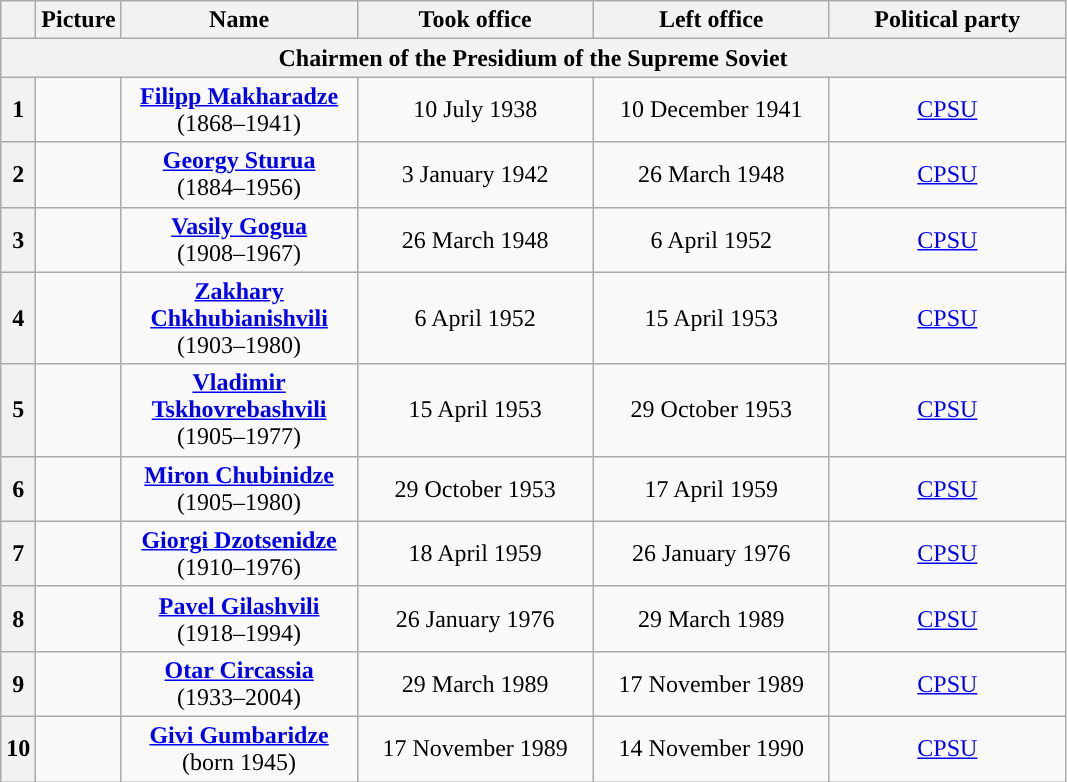<table class="wikitable" style="text-align:center">
<tr>
<th></th>
<th>Picture</th>
<th width="150">Name<br></th>
<th width="150">Took office</th>
<th width="150">Left office</th>
<th width="150">Political party</th>
</tr>
<tr>
<th colspan="6" align="center">Chairmen of the Presidium of the Supreme Soviet</th>
</tr>
<tr>
<th style="background:">1</th>
<td></td>
<td><strong><a href='#'>Filipp Makharadze</a></strong><br>(1868–1941)</td>
<td>10 July 1938</td>
<td>10 December 1941</td>
<td><a href='#'>CPSU</a></td>
</tr>
<tr>
<th style="background:">2</th>
<td></td>
<td><strong><a href='#'>Georgy Sturua</a></strong><br>(1884–1956)</td>
<td>3 January 1942</td>
<td>26 March 1948</td>
<td><a href='#'>CPSU</a></td>
</tr>
<tr>
<th style="background:">3</th>
<td></td>
<td><strong><a href='#'>Vasily Gogua</a></strong><br>(1908–1967)</td>
<td>26 March 1948</td>
<td>6 April 1952</td>
<td><a href='#'>CPSU</a></td>
</tr>
<tr>
<th style="background:">4</th>
<td></td>
<td><strong><a href='#'>Zakhary Chkhubianishvili</a></strong><br>(1903–1980)</td>
<td>6 April 1952</td>
<td>15 April 1953</td>
<td><a href='#'>CPSU</a></td>
</tr>
<tr>
<th style="background:">5</th>
<td></td>
<td><strong><a href='#'>Vladimir Tskhovrebashvili</a></strong><br>(1905–1977)</td>
<td>15 April 1953</td>
<td>29 October 1953</td>
<td><a href='#'>CPSU</a></td>
</tr>
<tr>
<th style="background:">6</th>
<td></td>
<td><strong><a href='#'>Miron Chubinidze</a></strong><br>(1905–1980)</td>
<td>29 October 1953</td>
<td>17 April 1959</td>
<td><a href='#'>CPSU</a></td>
</tr>
<tr>
<th style="background:">7</th>
<td></td>
<td><strong><a href='#'>Giorgi Dzotsenidze</a></strong><br>(1910–1976)</td>
<td>18 April 1959</td>
<td>26 January 1976</td>
<td><a href='#'>CPSU</a></td>
</tr>
<tr>
<th style="background:">8</th>
<td></td>
<td><strong><a href='#'>Pavel Gilashvili</a></strong><br>(1918–1994)</td>
<td>26 January 1976</td>
<td>29 March 1989</td>
<td><a href='#'>CPSU</a></td>
</tr>
<tr>
<th style="background:">9</th>
<td></td>
<td><strong><a href='#'>Otar Circassia</a></strong><br>(1933–2004)</td>
<td>29 March 1989</td>
<td>17 November 1989</td>
<td><a href='#'>CPSU</a></td>
</tr>
<tr>
<th style="background:">10</th>
<td></td>
<td><strong><a href='#'>Givi Gumbaridze</a></strong><br>(born 1945)</td>
<td>17 November 1989</td>
<td>14 November 1990</td>
<td><a href='#'>CPSU</a></td>
</tr>
</table>
